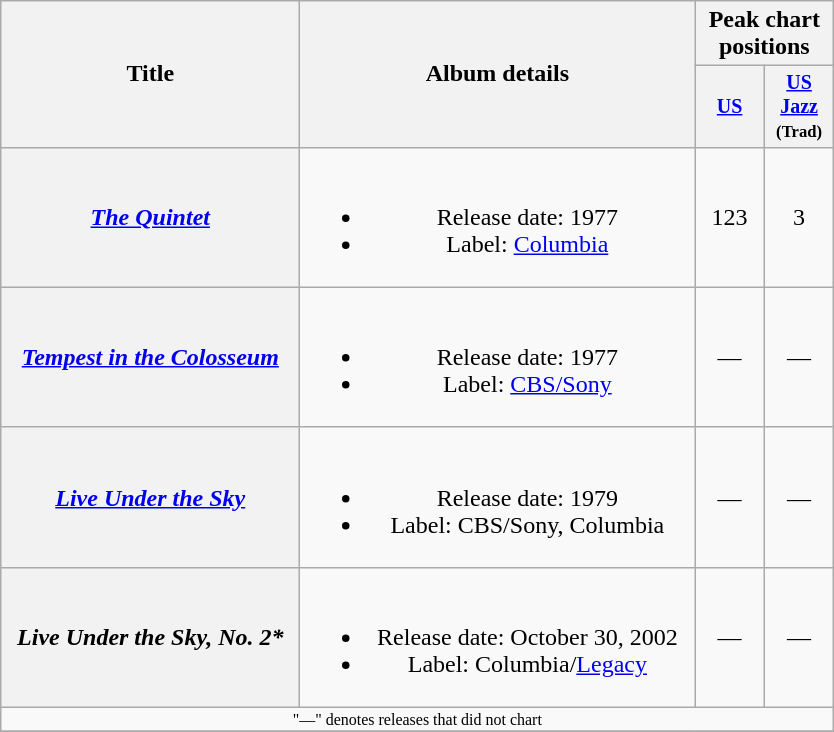<table class="wikitable plainrowheaders" style="text-align:center;">
<tr>
<th rowspan="2" style="width:12em;">Title</th>
<th rowspan="2" style="width:16em;">Album details</th>
<th colspan="2">Peak chart positions</th>
</tr>
<tr style="font-size:smaller;">
<th width="40"><a href='#'>US</a><br></th>
<th width="40"><a href='#'>US <br>Jazz</a><br><small>(Trad)</small><br></th>
</tr>
<tr>
<th scope="row"><em><a href='#'>The Quintet</a></em></th>
<td><br><ul><li>Release date: 1977</li><li>Label: <a href='#'>Columbia</a></li></ul></td>
<td>123</td>
<td>3</td>
</tr>
<tr>
<th scope="row"><em><a href='#'>Tempest in the Colosseum</a></em></th>
<td><br><ul><li>Release date: 1977</li><li>Label: <a href='#'>CBS/Sony</a></li></ul></td>
<td>—</td>
<td>—</td>
</tr>
<tr>
<th scope="row"><em><a href='#'>Live Under the Sky</a></em></th>
<td><br><ul><li>Release date: 1979</li><li>Label:  CBS/Sony, Columbia</li></ul></td>
<td>—</td>
<td>—</td>
</tr>
<tr>
<th scope="row"><em>Live Under the Sky, No. 2*</em></th>
<td><br><ul><li>Release date: October 30, 2002</li><li>Label: Columbia/<a href='#'>Legacy</a></li></ul></td>
<td>—</td>
<td>—</td>
</tr>
<tr>
<td colspan="6" style="font-size:8pt">"—" denotes releases that did not chart</td>
</tr>
<tr>
</tr>
</table>
